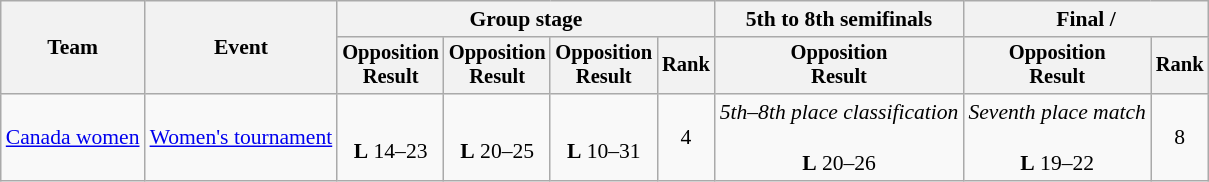<table class=wikitable style=font-size:90%;text-align:center>
<tr>
<th rowspan=2>Team</th>
<th rowspan=2>Event</th>
<th colspan=4>Group stage</th>
<th>5th to 8th semifinals</th>
<th colspan=2>Final / </th>
</tr>
<tr style=font-size:95%>
<th>Opposition<br>Result</th>
<th>Opposition<br>Result</th>
<th>Opposition<br>Result</th>
<th>Rank</th>
<th>Opposition<br>Result</th>
<th>Opposition<br>Result</th>
<th>Rank</th>
</tr>
<tr>
<td align=left><a href='#'>Canada women</a></td>
<td align=left><a href='#'>Women's tournament</a></td>
<td><br><strong>L</strong> 14–23</td>
<td><br><strong>L</strong> 20–25</td>
<td><br><strong>L</strong> 10–31</td>
<td>4</td>
<td><em>5th–8th place classification</em><br><br><strong>L</strong> 20–26</td>
<td><em>Seventh place match</em><br><br><strong>L</strong> 19–22</td>
<td>8</td>
</tr>
</table>
